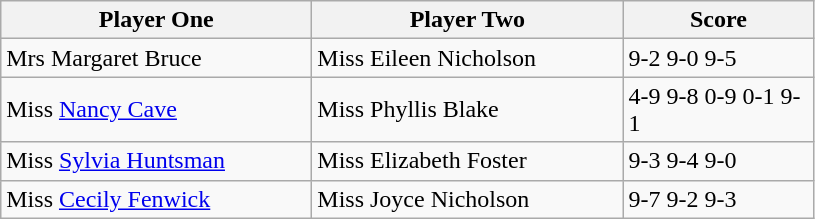<table class="wikitable">
<tr>
<th width=200>Player One</th>
<th width=200>Player Two</th>
<th width=120>Score</th>
</tr>
<tr>
<td> Mrs Margaret Bruce</td>
<td> Miss Eileen Nicholson</td>
<td>9-2 9-0 9-5</td>
</tr>
<tr>
<td> Miss <a href='#'>Nancy Cave</a></td>
<td> Miss Phyllis Blake</td>
<td>4-9 9-8 0-9 0-1 9-1</td>
</tr>
<tr>
<td> Miss <a href='#'>Sylvia Huntsman</a></td>
<td> Miss Elizabeth Foster</td>
<td>9-3 9-4 9-0</td>
</tr>
<tr>
<td> Miss <a href='#'>Cecily Fenwick</a></td>
<td> Miss Joyce Nicholson</td>
<td>9-7 9-2 9-3</td>
</tr>
</table>
